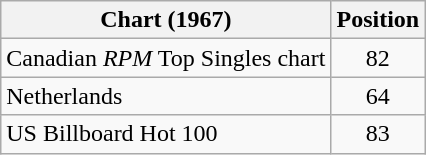<table class="wikitable sortable">
<tr>
<th>Chart (1967)</th>
<th>Position</th>
</tr>
<tr>
<td>Canadian <em>RPM</em> Top Singles chart</td>
<td style="text-align:center;">82</td>
</tr>
<tr>
<td>Netherlands</td>
<td style="text-align:center;">64</td>
</tr>
<tr>
<td>US Billboard Hot 100</td>
<td style="text-align:center;">83</td>
</tr>
</table>
